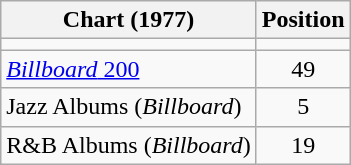<table class="wikitable sortable">
<tr>
<th>Chart (1977)</th>
<th>Position</th>
</tr>
<tr>
<td></td>
</tr>
<tr>
<td align="left"><a href='#'><em>Billboard</em> 200</a></td>
<td align="center">49</td>
</tr>
<tr>
<td align="left">Jazz Albums (<em>Billboard</em>)</td>
<td align="center">5</td>
</tr>
<tr>
<td align="left">R&B Albums (<em>Billboard</em>)</td>
<td align="center">19</td>
</tr>
</table>
